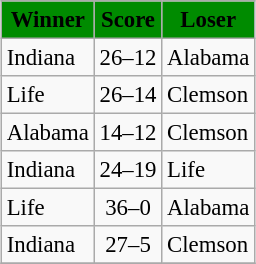<table class="wikitable" style="margin:0.5em auto; font-size:95%">
<tr bgcolor="008B00">
<td align=center><strong>Winner</strong></td>
<td align=center><strong>Score</strong></td>
<td align=center><strong>Loser</strong></td>
</tr>
<tr>
<td>Indiana</td>
<td align=center>26–12</td>
<td>Alabama</td>
</tr>
<tr>
<td>Life</td>
<td align=center>26–14</td>
<td>Clemson</td>
</tr>
<tr>
<td>Alabama</td>
<td align=center>14–12</td>
<td>Clemson</td>
</tr>
<tr>
<td>Indiana</td>
<td align=center>24–19</td>
<td>Life</td>
</tr>
<tr>
<td>Life</td>
<td align=center>36–0</td>
<td>Alabama</td>
</tr>
<tr>
<td>Indiana</td>
<td align=center>27–5</td>
<td>Clemson</td>
</tr>
<tr>
</tr>
</table>
